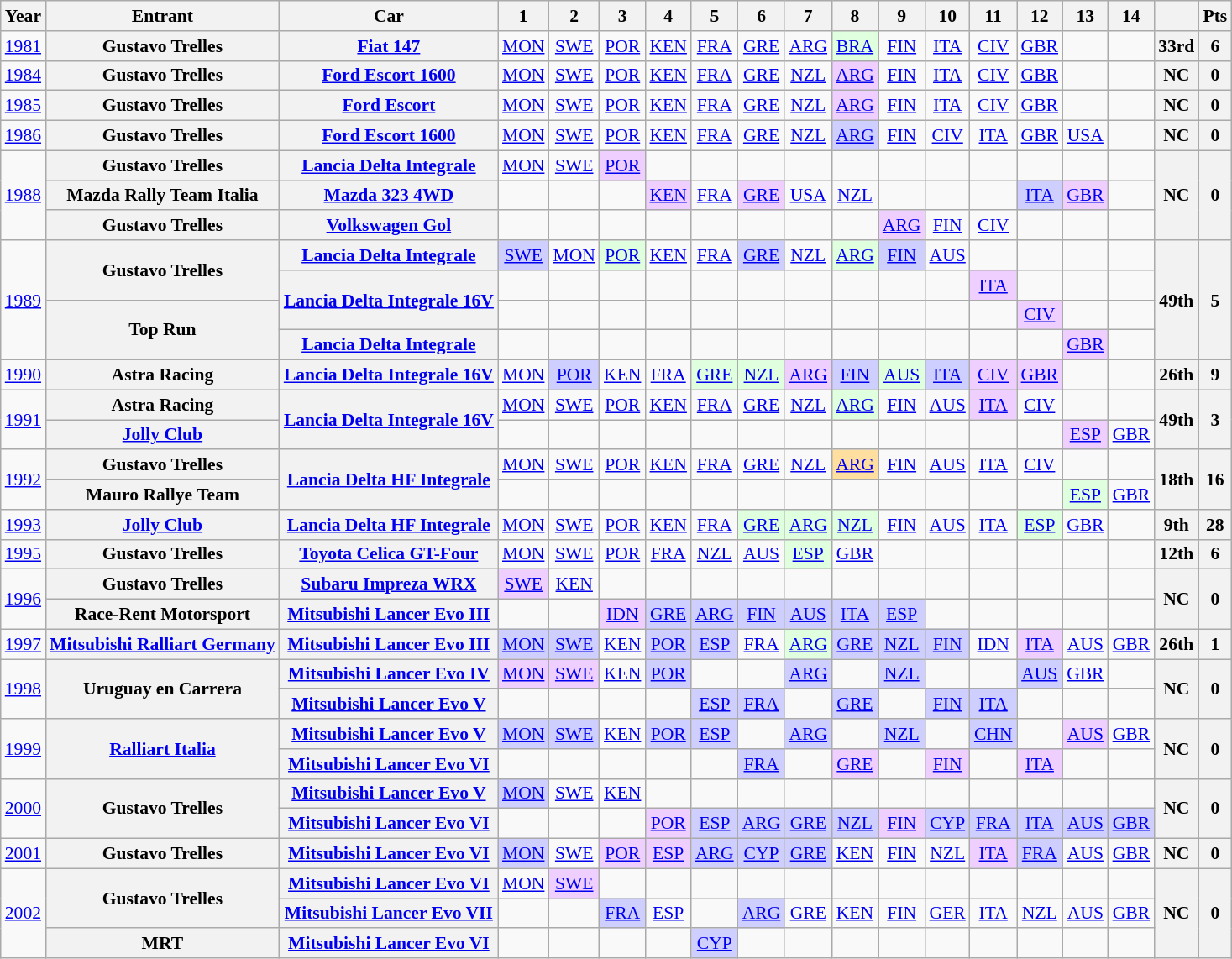<table class="wikitable" style="text-align:center; font-size:90%">
<tr>
<th>Year</th>
<th>Entrant</th>
<th>Car</th>
<th>1</th>
<th>2</th>
<th>3</th>
<th>4</th>
<th>5</th>
<th>6</th>
<th>7</th>
<th>8</th>
<th>9</th>
<th>10</th>
<th>11</th>
<th>12</th>
<th>13</th>
<th>14</th>
<th></th>
<th>Pts</th>
</tr>
<tr>
<td><a href='#'>1981</a></td>
<th>Gustavo Trelles</th>
<th><a href='#'>Fiat 147</a></th>
<td><a href='#'>MON</a></td>
<td><a href='#'>SWE</a></td>
<td><a href='#'>POR</a></td>
<td><a href='#'>KEN</a></td>
<td><a href='#'>FRA</a></td>
<td><a href='#'>GRE</a></td>
<td><a href='#'>ARG</a></td>
<td style="background:#DFFFDF;"><a href='#'>BRA</a><br></td>
<td><a href='#'>FIN</a></td>
<td><a href='#'>ITA</a></td>
<td><a href='#'>CIV</a></td>
<td><a href='#'>GBR</a></td>
<td></td>
<td></td>
<th>33rd</th>
<th>6</th>
</tr>
<tr>
<td><a href='#'>1984</a></td>
<th>Gustavo Trelles</th>
<th><a href='#'>Ford Escort 1600</a></th>
<td><a href='#'>MON</a></td>
<td><a href='#'>SWE</a></td>
<td><a href='#'>POR</a></td>
<td><a href='#'>KEN</a></td>
<td><a href='#'>FRA</a></td>
<td><a href='#'>GRE</a></td>
<td><a href='#'>NZL</a></td>
<td style="background:#EFCFFF;"><a href='#'>ARG</a><br></td>
<td><a href='#'>FIN</a></td>
<td><a href='#'>ITA</a></td>
<td><a href='#'>CIV</a></td>
<td><a href='#'>GBR</a></td>
<td></td>
<td></td>
<th>NC</th>
<th>0</th>
</tr>
<tr>
<td><a href='#'>1985</a></td>
<th>Gustavo Trelles</th>
<th><a href='#'>Ford Escort</a></th>
<td><a href='#'>MON</a></td>
<td><a href='#'>SWE</a></td>
<td><a href='#'>POR</a></td>
<td><a href='#'>KEN</a></td>
<td><a href='#'>FRA</a></td>
<td><a href='#'>GRE</a></td>
<td><a href='#'>NZL</a></td>
<td style="background:#EFCFFF;"><a href='#'>ARG</a><br></td>
<td><a href='#'>FIN</a></td>
<td><a href='#'>ITA</a></td>
<td><a href='#'>CIV</a></td>
<td><a href='#'>GBR</a></td>
<td></td>
<td></td>
<th>NC</th>
<th>0</th>
</tr>
<tr>
<td><a href='#'>1986</a></td>
<th>Gustavo Trelles</th>
<th><a href='#'>Ford Escort 1600</a></th>
<td><a href='#'>MON</a></td>
<td><a href='#'>SWE</a></td>
<td><a href='#'>POR</a></td>
<td><a href='#'>KEN</a></td>
<td><a href='#'>FRA</a></td>
<td><a href='#'>GRE</a></td>
<td><a href='#'>NZL</a></td>
<td style="background:#CFCFFF;"><a href='#'>ARG</a><br></td>
<td><a href='#'>FIN</a></td>
<td><a href='#'>CIV</a></td>
<td><a href='#'>ITA</a></td>
<td><a href='#'>GBR</a></td>
<td><a href='#'>USA</a></td>
<td></td>
<th>NC</th>
<th>0</th>
</tr>
<tr>
<td rowspan=3><a href='#'>1988</a></td>
<th>Gustavo Trelles</th>
<th><a href='#'>Lancia Delta Integrale</a></th>
<td><a href='#'>MON</a></td>
<td><a href='#'>SWE</a></td>
<td style="background:#EFCFFF;"><a href='#'>POR</a><br></td>
<td></td>
<td></td>
<td></td>
<td></td>
<td></td>
<td></td>
<td></td>
<td></td>
<td></td>
<td></td>
<td></td>
<th rowspan=3>NC</th>
<th rowspan=3>0</th>
</tr>
<tr>
<th>Mazda Rally Team Italia</th>
<th><a href='#'>Mazda 323 4WD</a></th>
<td></td>
<td></td>
<td></td>
<td style="background:#EFCFFF;"><a href='#'>KEN</a><br></td>
<td><a href='#'>FRA</a></td>
<td style="background:#EFCFFF;"><a href='#'>GRE</a><br></td>
<td><a href='#'>USA</a></td>
<td><a href='#'>NZL</a></td>
<td></td>
<td></td>
<td></td>
<td style="background:#CFCFFF;"><a href='#'>ITA</a><br></td>
<td style="background:#EFCFFF;"><a href='#'>GBR</a><br></td>
<td></td>
</tr>
<tr>
<th>Gustavo Trelles</th>
<th><a href='#'>Volkswagen Gol</a></th>
<td></td>
<td></td>
<td></td>
<td></td>
<td></td>
<td></td>
<td></td>
<td></td>
<td style="background:#EFCFFF;"><a href='#'>ARG</a><br></td>
<td><a href='#'>FIN</a></td>
<td><a href='#'>CIV</a></td>
<td></td>
<td></td>
<td></td>
</tr>
<tr>
<td rowspan=4><a href='#'>1989</a></td>
<th rowspan=2>Gustavo Trelles</th>
<th><a href='#'>Lancia Delta Integrale</a></th>
<td style="background:#CFCFFF;"><a href='#'>SWE</a><br></td>
<td><a href='#'>MON</a></td>
<td style="background:#DFFFDF;"><a href='#'>POR</a><br></td>
<td><a href='#'>KEN</a></td>
<td><a href='#'>FRA</a></td>
<td style="background:#CFCFFF;"><a href='#'>GRE</a><br></td>
<td><a href='#'>NZL</a></td>
<td style="background:#DFFFDF;"><a href='#'>ARG</a><br></td>
<td style="background:#CFCFFF;"><a href='#'>FIN</a><br></td>
<td><a href='#'>AUS</a></td>
<td></td>
<td></td>
<td></td>
<td></td>
<th rowspan=4>49th</th>
<th rowspan=4>5</th>
</tr>
<tr>
<th rowspan=2><a href='#'>Lancia Delta Integrale 16V</a></th>
<td></td>
<td></td>
<td></td>
<td></td>
<td></td>
<td></td>
<td></td>
<td></td>
<td></td>
<td></td>
<td style="background:#EFCFFF;"><a href='#'>ITA</a><br></td>
<td></td>
<td></td>
<td></td>
</tr>
<tr>
<th rowspan=2>Top Run</th>
<td></td>
<td></td>
<td></td>
<td></td>
<td></td>
<td></td>
<td></td>
<td></td>
<td></td>
<td></td>
<td></td>
<td style="background:#EFCFFF;"><a href='#'>CIV</a><br></td>
<td></td>
<td></td>
</tr>
<tr>
<th><a href='#'>Lancia Delta Integrale</a></th>
<td></td>
<td></td>
<td></td>
<td></td>
<td></td>
<td></td>
<td></td>
<td></td>
<td></td>
<td></td>
<td></td>
<td></td>
<td style="background:#EFCFFF;"><a href='#'>GBR</a><br></td>
<td></td>
</tr>
<tr>
<td><a href='#'>1990</a></td>
<th>Astra Racing</th>
<th><a href='#'>Lancia Delta Integrale 16V</a></th>
<td><a href='#'>MON</a></td>
<td style="background:#CFCFFF;"><a href='#'>POR</a><br></td>
<td><a href='#'>KEN</a></td>
<td><a href='#'>FRA</a></td>
<td style="background:#DFFFDF;"><a href='#'>GRE</a><br></td>
<td style="background:#DFFFDF;"><a href='#'>NZL</a><br></td>
<td style="background:#EFCFFF;"><a href='#'>ARG</a><br></td>
<td style="background:#CFCFFF;"><a href='#'>FIN</a><br></td>
<td style="background:#DFFFDF;"><a href='#'>AUS</a><br></td>
<td style="background:#CFCFFF;"><a href='#'>ITA</a><br></td>
<td style="background:#EFCFFF;"><a href='#'>CIV</a><br></td>
<td style="background:#EFCFFF;"><a href='#'>GBR</a><br></td>
<td></td>
<td></td>
<th>26th</th>
<th>9</th>
</tr>
<tr>
<td rowspan=2><a href='#'>1991</a></td>
<th>Astra Racing</th>
<th rowspan=2><a href='#'>Lancia Delta Integrale 16V</a></th>
<td><a href='#'>MON</a></td>
<td><a href='#'>SWE</a></td>
<td><a href='#'>POR</a></td>
<td><a href='#'>KEN</a></td>
<td><a href='#'>FRA</a></td>
<td><a href='#'>GRE</a></td>
<td><a href='#'>NZL</a></td>
<td style="background:#DFFFDF;"><a href='#'>ARG</a><br></td>
<td><a href='#'>FIN</a></td>
<td><a href='#'>AUS</a></td>
<td style="background:#EFCFFF;"><a href='#'>ITA</a><br></td>
<td><a href='#'>CIV</a></td>
<td></td>
<td></td>
<th rowspan=2>49th</th>
<th rowspan=2>3</th>
</tr>
<tr>
<th><a href='#'>Jolly Club</a></th>
<td></td>
<td></td>
<td></td>
<td></td>
<td></td>
<td></td>
<td></td>
<td></td>
<td></td>
<td></td>
<td></td>
<td></td>
<td style="background:#EFCFFF;"><a href='#'>ESP</a><br></td>
<td><a href='#'>GBR</a></td>
</tr>
<tr>
<td rowspan=2><a href='#'>1992</a></td>
<th>Gustavo Trelles</th>
<th rowspan=2><a href='#'>Lancia Delta HF Integrale</a></th>
<td><a href='#'>MON</a></td>
<td><a href='#'>SWE</a></td>
<td><a href='#'>POR</a></td>
<td><a href='#'>KEN</a></td>
<td><a href='#'>FRA</a></td>
<td><a href='#'>GRE</a></td>
<td><a href='#'>NZL</a></td>
<td style="background:#FFDF9F;"><a href='#'>ARG</a><br></td>
<td><a href='#'>FIN</a></td>
<td><a href='#'>AUS</a></td>
<td><a href='#'>ITA</a></td>
<td><a href='#'>CIV</a></td>
<td></td>
<td></td>
<th rowspan=2>18th</th>
<th rowspan=2>16</th>
</tr>
<tr>
<th>Mauro Rallye Team</th>
<td></td>
<td></td>
<td></td>
<td></td>
<td></td>
<td></td>
<td></td>
<td></td>
<td></td>
<td></td>
<td></td>
<td></td>
<td style="background:#DFFFDF;"><a href='#'>ESP</a><br></td>
<td><a href='#'>GBR</a></td>
</tr>
<tr>
<td><a href='#'>1993</a></td>
<th><a href='#'>Jolly Club</a></th>
<th><a href='#'>Lancia Delta HF Integrale</a></th>
<td><a href='#'>MON</a></td>
<td><a href='#'>SWE</a></td>
<td><a href='#'>POR</a></td>
<td><a href='#'>KEN</a></td>
<td><a href='#'>FRA</a></td>
<td style="background:#DFFFDF;"><a href='#'>GRE</a><br></td>
<td style="background:#DFFFDF;"><a href='#'>ARG</a><br></td>
<td style="background:#DFFFDF;"><a href='#'>NZL</a><br></td>
<td><a href='#'>FIN</a></td>
<td><a href='#'>AUS</a></td>
<td><a href='#'>ITA</a></td>
<td style="background:#DFFFDF;"><a href='#'>ESP</a><br></td>
<td><a href='#'>GBR</a></td>
<td></td>
<th>9th</th>
<th>28</th>
</tr>
<tr>
<td><a href='#'>1995</a></td>
<th>Gustavo Trelles</th>
<th><a href='#'>Toyota Celica GT-Four</a></th>
<td><a href='#'>MON</a></td>
<td><a href='#'>SWE</a></td>
<td><a href='#'>POR</a></td>
<td><a href='#'>FRA</a></td>
<td><a href='#'>NZL</a></td>
<td><a href='#'>AUS</a></td>
<td style="background:#DFFFDF;"><a href='#'>ESP</a><br></td>
<td><a href='#'>GBR</a></td>
<td></td>
<td></td>
<td></td>
<td></td>
<td></td>
<td></td>
<th>12th</th>
<th>6</th>
</tr>
<tr>
<td rowspan=2><a href='#'>1996</a></td>
<th>Gustavo Trelles</th>
<th><a href='#'>Subaru Impreza WRX</a></th>
<td style="background:#EFCFFF;"><a href='#'>SWE</a><br></td>
<td><a href='#'>KEN</a></td>
<td></td>
<td></td>
<td></td>
<td></td>
<td></td>
<td></td>
<td></td>
<td></td>
<td></td>
<td></td>
<td></td>
<td></td>
<th rowspan=2>NC</th>
<th rowspan=2>0</th>
</tr>
<tr>
<th>Race-Rent Motorsport</th>
<th><a href='#'>Mitsubishi Lancer Evo III</a></th>
<td></td>
<td></td>
<td style="background:#EFCFFF;"><a href='#'>IDN</a><br></td>
<td style="background:#CFCFFF;"><a href='#'>GRE</a><br></td>
<td style="background:#CFCFFF;"><a href='#'>ARG</a><br></td>
<td style="background:#CFCFFF;"><a href='#'>FIN</a><br></td>
<td style="background:#CFCFFF;"><a href='#'>AUS</a><br></td>
<td style="background:#CFCFFF;"><a href='#'>ITA</a><br></td>
<td style="background:#CFCFFF;"><a href='#'>ESP</a><br></td>
<td></td>
<td></td>
<td></td>
<td></td>
<td></td>
</tr>
<tr>
<td><a href='#'>1997</a></td>
<th><a href='#'>Mitsubishi Ralliart Germany</a></th>
<th><a href='#'>Mitsubishi Lancer Evo III</a></th>
<td style="background:#CFCFFF;"><a href='#'>MON</a><br></td>
<td style="background:#CFCFFF;"><a href='#'>SWE</a><br></td>
<td><a href='#'>KEN</a></td>
<td style="background:#CFCFFF;"><a href='#'>POR</a><br></td>
<td style="background:#CFCFFF;"><a href='#'>ESP</a><br></td>
<td><a href='#'>FRA</a></td>
<td style="background:#DFFFDF;"><a href='#'>ARG</a><br></td>
<td style="background:#CFCFFF;"><a href='#'>GRE</a><br></td>
<td style="background:#CFCFFF;"><a href='#'>NZL</a><br></td>
<td style="background:#CFCFFF;"><a href='#'>FIN</a><br></td>
<td><a href='#'>IDN</a></td>
<td style="background:#EFCFFF;"><a href='#'>ITA</a><br></td>
<td><a href='#'>AUS</a></td>
<td><a href='#'>GBR</a></td>
<th>26th</th>
<th>1</th>
</tr>
<tr>
<td rowspan=2><a href='#'>1998</a></td>
<th rowspan=2>Uruguay en Carrera</th>
<th><a href='#'>Mitsubishi Lancer Evo IV</a></th>
<td style="background:#EFCFFF;"><a href='#'>MON</a><br></td>
<td style="background:#EFCFFF;"><a href='#'>SWE</a><br></td>
<td><a href='#'>KEN</a></td>
<td style="background:#CFCFFF;"><a href='#'>POR</a><br></td>
<td></td>
<td></td>
<td style="background:#CFCFFF;"><a href='#'>ARG</a><br></td>
<td></td>
<td style="background:#CFCFFF;"><a href='#'>NZL</a><br></td>
<td></td>
<td></td>
<td style="background:#CFCFFF;"><a href='#'>AUS</a><br></td>
<td><a href='#'>GBR</a></td>
<td></td>
<th rowspan=2>NC</th>
<th rowspan=2>0</th>
</tr>
<tr>
<th><a href='#'>Mitsubishi Lancer Evo V</a></th>
<td></td>
<td></td>
<td></td>
<td></td>
<td style="background:#CFCFFF;"><a href='#'>ESP</a><br></td>
<td style="background:#CFCFFF;"><a href='#'>FRA</a><br></td>
<td></td>
<td style="background:#CFCFFF;"><a href='#'>GRE</a><br></td>
<td></td>
<td style="background:#CFCFFF;"><a href='#'>FIN</a><br></td>
<td style="background:#CFCFFF;"><a href='#'>ITA</a><br></td>
<td></td>
<td></td>
<td></td>
</tr>
<tr>
<td rowspan=2><a href='#'>1999</a></td>
<th rowspan=2><a href='#'>Ralliart Italia</a></th>
<th><a href='#'>Mitsubishi Lancer Evo V</a></th>
<td style="background:#CFCFFF;"><a href='#'>MON</a><br></td>
<td style="background:#CFCFFF;"><a href='#'>SWE</a><br></td>
<td><a href='#'>KEN</a></td>
<td style="background:#CFCFFF;"><a href='#'>POR</a><br></td>
<td style="background:#CFCFFF;"><a href='#'>ESP</a><br></td>
<td></td>
<td style="background:#CFCFFF;"><a href='#'>ARG</a><br></td>
<td></td>
<td style="background:#CFCFFF;"><a href='#'>NZL</a><br></td>
<td></td>
<td style="background:#CFCFFF;"><a href='#'>CHN</a><br></td>
<td></td>
<td style="background:#EFCFFF;"><a href='#'>AUS</a><br></td>
<td><a href='#'>GBR</a></td>
<th rowspan=2>NC</th>
<th rowspan=2>0</th>
</tr>
<tr>
<th><a href='#'>Mitsubishi Lancer Evo VI</a></th>
<td></td>
<td></td>
<td></td>
<td></td>
<td></td>
<td style="background:#CFCFFF;"><a href='#'>FRA</a><br></td>
<td></td>
<td style="background:#EFCFFF;"><a href='#'>GRE</a><br></td>
<td></td>
<td style="background:#EFCFFF;"><a href='#'>FIN</a><br></td>
<td></td>
<td style="background:#EFCFFF;"><a href='#'>ITA</a><br></td>
<td></td>
<td></td>
</tr>
<tr>
<td rowspan=2><a href='#'>2000</a></td>
<th rowspan=2>Gustavo Trelles</th>
<th><a href='#'>Mitsubishi Lancer Evo V</a></th>
<td style="background:#CFCFFF;"><a href='#'>MON</a><br></td>
<td><a href='#'>SWE</a></td>
<td><a href='#'>KEN</a></td>
<td></td>
<td></td>
<td></td>
<td></td>
<td></td>
<td></td>
<td></td>
<td></td>
<td></td>
<td></td>
<td></td>
<th rowspan=2>NC</th>
<th rowspan=2>0</th>
</tr>
<tr>
<th><a href='#'>Mitsubishi Lancer Evo VI</a></th>
<td></td>
<td></td>
<td></td>
<td style="background:#EFCFFF;"><a href='#'>POR</a><br></td>
<td style="background:#CFCFFF;"><a href='#'>ESP</a><br></td>
<td style="background:#CFCFFF;"><a href='#'>ARG</a><br></td>
<td style="background:#CFCFFF;"><a href='#'>GRE</a><br></td>
<td style="background:#CFCFFF;"><a href='#'>NZL</a><br></td>
<td style="background:#EFCFFF;"><a href='#'>FIN</a><br></td>
<td style="background:#CFCFFF;"><a href='#'>CYP</a><br></td>
<td style="background:#CFCFFF;"><a href='#'>FRA</a><br></td>
<td style="background:#CFCFFF;"><a href='#'>ITA</a><br></td>
<td style="background:#CFCFFF;"><a href='#'>AUS</a><br></td>
<td style="background:#CFCFFF;"><a href='#'>GBR</a><br></td>
</tr>
<tr>
<td><a href='#'>2001</a></td>
<th>Gustavo Trelles</th>
<th><a href='#'>Mitsubishi Lancer Evo VI</a></th>
<td style="background:#CFCFFF;"><a href='#'>MON</a><br></td>
<td><a href='#'>SWE</a></td>
<td style="background:#EFCFFF;"><a href='#'>POR</a><br></td>
<td style="background:#EFCFFF;"><a href='#'>ESP</a><br></td>
<td style="background:#CFCFFF;"><a href='#'>ARG</a><br></td>
<td style="background:#CFCFFF;"><a href='#'>CYP</a><br></td>
<td style="background:#CFCFFF;"><a href='#'>GRE</a><br></td>
<td><a href='#'>KEN</a></td>
<td><a href='#'>FIN</a></td>
<td><a href='#'>NZL</a></td>
<td style="background:#EFCFFF;"><a href='#'>ITA</a><br></td>
<td style="background:#CFCFFF;"><a href='#'>FRA</a><br></td>
<td><a href='#'>AUS</a></td>
<td><a href='#'>GBR</a></td>
<th>NC</th>
<th>0</th>
</tr>
<tr>
<td rowspan=3><a href='#'>2002</a></td>
<th rowspan=2>Gustavo Trelles</th>
<th><a href='#'>Mitsubishi Lancer Evo VI</a></th>
<td><a href='#'>MON</a></td>
<td style="background:#EFCFFF;"><a href='#'>SWE</a><br></td>
<td></td>
<td></td>
<td></td>
<td></td>
<td></td>
<td></td>
<td></td>
<td></td>
<td></td>
<td></td>
<td></td>
<td></td>
<th rowspan=3>NC</th>
<th rowspan=3>0</th>
</tr>
<tr>
<th><a href='#'>Mitsubishi Lancer Evo VII</a></th>
<td></td>
<td></td>
<td style="background:#CFCFFF;"><a href='#'>FRA</a><br></td>
<td><a href='#'>ESP</a></td>
<td></td>
<td style="background:#CFCFFF;"><a href='#'>ARG</a><br></td>
<td><a href='#'>GRE</a></td>
<td><a href='#'>KEN</a></td>
<td><a href='#'>FIN</a></td>
<td><a href='#'>GER</a></td>
<td><a href='#'>ITA</a></td>
<td><a href='#'>NZL</a></td>
<td><a href='#'>AUS</a></td>
<td><a href='#'>GBR</a></td>
</tr>
<tr>
<th>MRT</th>
<th><a href='#'>Mitsubishi Lancer Evo VI</a></th>
<td></td>
<td></td>
<td></td>
<td></td>
<td style="background:#CFCFFF;"><a href='#'>CYP</a><br></td>
<td></td>
<td></td>
<td></td>
<td></td>
<td></td>
<td></td>
<td></td>
<td></td>
<td></td>
</tr>
</table>
